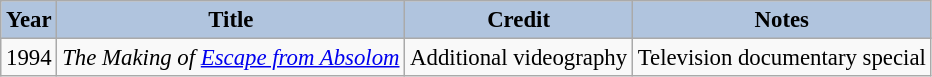<table class="wikitable" style="font-size:95%;">
<tr>
<th style="background:#B0C4DE;">Year</th>
<th style="background:#B0C4DE;">Title</th>
<th style="background:#B0C4DE;">Credit</th>
<th style="background:#B0C4DE;">Notes</th>
</tr>
<tr>
<td>1994</td>
<td><em>The Making of <a href='#'>Escape from Absolom</a></em></td>
<td>Additional videography</td>
<td>Television documentary special</td>
</tr>
</table>
